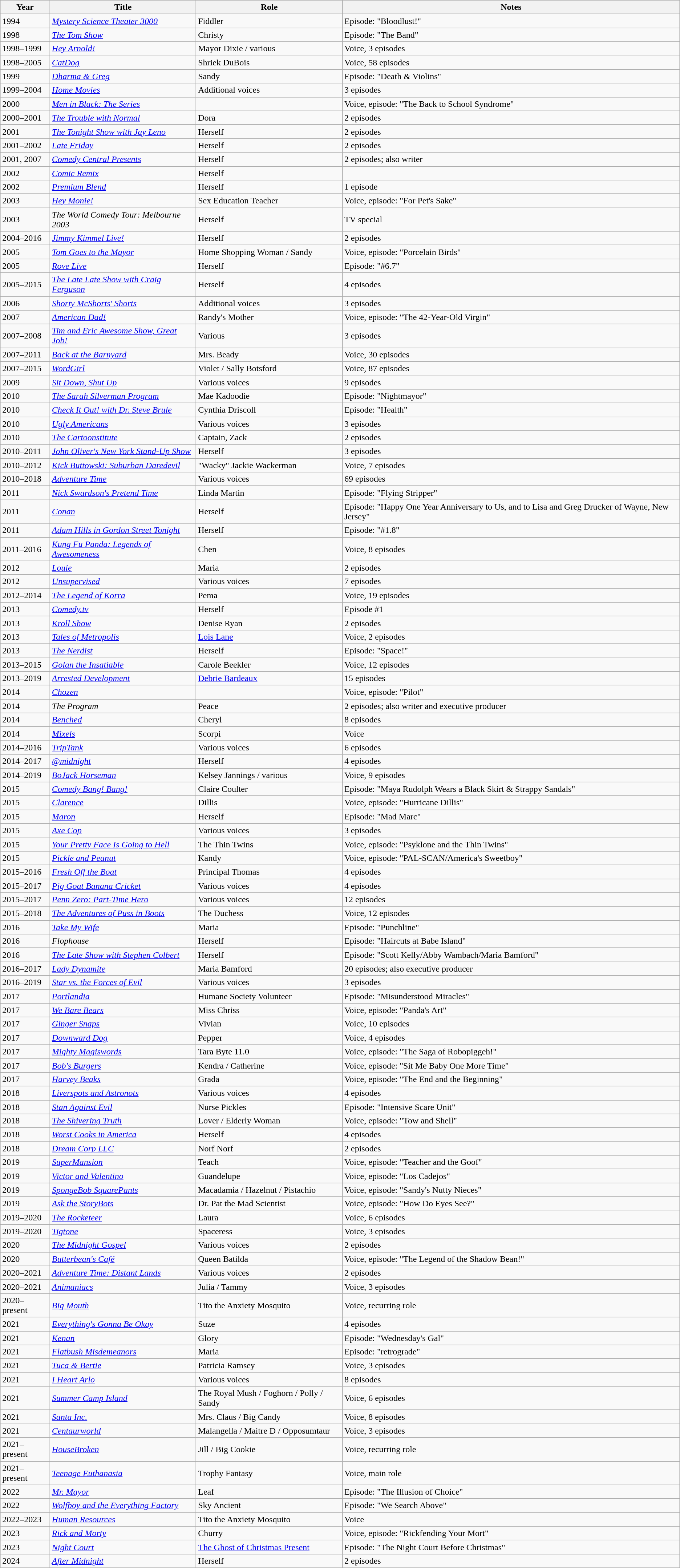<table class="wikitable sortable">
<tr>
<th>Year</th>
<th>Title</th>
<th>Role</th>
<th class="unsortable">Notes</th>
</tr>
<tr>
<td>1994</td>
<td><em><a href='#'>Mystery Science Theater 3000</a></em></td>
<td>Fiddler</td>
<td>Episode: "Bloodlust!"</td>
</tr>
<tr>
<td>1998</td>
<td><em><a href='#'>The Tom Show</a></em></td>
<td>Christy</td>
<td>Episode: "The Band"</td>
</tr>
<tr>
<td>1998–1999</td>
<td><em><a href='#'>Hey Arnold!</a></em></td>
<td>Mayor Dixie / various</td>
<td>Voice, 3 episodes</td>
</tr>
<tr>
<td>1998–2005</td>
<td><em><a href='#'>CatDog</a></em></td>
<td>Shriek DuBois</td>
<td>Voice, 58 episodes</td>
</tr>
<tr>
<td>1999</td>
<td><em><a href='#'>Dharma & Greg</a></em></td>
<td>Sandy</td>
<td>Episode: "Death & Violins"</td>
</tr>
<tr>
<td>1999–2004</td>
<td><em><a href='#'>Home Movies</a></em></td>
<td>Additional voices</td>
<td>3 episodes</td>
</tr>
<tr>
<td>2000</td>
<td><em><a href='#'>Men in Black: The Series</a></em></td>
<td></td>
<td>Voice, episode: "The Back to School Syndrome"</td>
</tr>
<tr>
<td>2000–2001</td>
<td><em><a href='#'>The Trouble with Normal</a></em></td>
<td>Dora</td>
<td>2 episodes</td>
</tr>
<tr>
<td>2001</td>
<td><em><a href='#'>The Tonight Show with Jay Leno</a></em></td>
<td>Herself</td>
<td>2 episodes</td>
</tr>
<tr>
<td>2001–2002</td>
<td><em><a href='#'>Late Friday</a></em></td>
<td>Herself</td>
<td>2 episodes</td>
</tr>
<tr>
<td>2001, 2007</td>
<td><em><a href='#'>Comedy Central Presents</a></em></td>
<td>Herself</td>
<td>2 episodes; also writer</td>
</tr>
<tr>
<td>2002</td>
<td><em><a href='#'>Comic Remix</a></em></td>
<td>Herself</td>
<td></td>
</tr>
<tr>
<td>2002</td>
<td><em><a href='#'>Premium Blend</a></em></td>
<td>Herself</td>
<td>1 episode</td>
</tr>
<tr>
<td>2003</td>
<td><em><a href='#'>Hey Monie!</a></em></td>
<td>Sex Education Teacher</td>
<td>Voice, episode: "For Pet's Sake"</td>
</tr>
<tr>
<td>2003</td>
<td><em>The World Comedy Tour: Melbourne 2003</em></td>
<td>Herself</td>
<td>TV special</td>
</tr>
<tr>
<td>2004–2016</td>
<td><em><a href='#'>Jimmy Kimmel Live!</a></em></td>
<td>Herself</td>
<td>2 episodes</td>
</tr>
<tr>
<td>2005</td>
<td><em><a href='#'>Tom Goes to the Mayor</a></em></td>
<td>Home Shopping Woman / Sandy</td>
<td>Voice, episode: "Porcelain Birds"</td>
</tr>
<tr>
<td>2005</td>
<td><em><a href='#'>Rove Live</a></em></td>
<td>Herself</td>
<td>Episode: "#6.7"</td>
</tr>
<tr>
<td>2005–2015</td>
<td><em><a href='#'>The Late Late Show with Craig Ferguson</a></em></td>
<td>Herself</td>
<td>4 episodes</td>
</tr>
<tr>
<td>2006</td>
<td><em><a href='#'>Shorty McShorts' Shorts</a></em></td>
<td>Additional voices</td>
<td>3 episodes</td>
</tr>
<tr>
<td>2007</td>
<td><em><a href='#'>American Dad!</a></em></td>
<td>Randy's Mother</td>
<td>Voice, episode: "The 42-Year-Old Virgin"</td>
</tr>
<tr>
<td>2007–2008</td>
<td><em><a href='#'>Tim and Eric Awesome Show, Great Job!</a></em></td>
<td>Various</td>
<td>3 episodes</td>
</tr>
<tr>
<td>2007–2011</td>
<td><em><a href='#'>Back at the Barnyard</a></em></td>
<td>Mrs. Beady</td>
<td>Voice, 30 episodes</td>
</tr>
<tr>
<td>2007–2015</td>
<td><em><a href='#'>WordGirl</a></em></td>
<td>Violet / Sally Botsford</td>
<td>Voice, 87 episodes</td>
</tr>
<tr>
<td>2009</td>
<td><em><a href='#'>Sit Down, Shut Up</a></em></td>
<td>Various voices</td>
<td>9 episodes</td>
</tr>
<tr>
<td>2010</td>
<td><em><a href='#'>The Sarah Silverman Program</a></em></td>
<td>Mae Kadoodie</td>
<td>Episode: "Nightmayor"</td>
</tr>
<tr>
<td>2010</td>
<td><em><a href='#'>Check It Out! with Dr. Steve Brule</a></em></td>
<td>Cynthia Driscoll</td>
<td>Episode: "Health"</td>
</tr>
<tr>
<td>2010</td>
<td><em><a href='#'>Ugly Americans</a></em></td>
<td>Various voices</td>
<td>3 episodes</td>
</tr>
<tr>
<td>2010</td>
<td><em><a href='#'>The Cartoonstitute</a></em></td>
<td>Captain, Zack</td>
<td>2 episodes</td>
</tr>
<tr>
<td>2010–2011</td>
<td><em><a href='#'>John Oliver's New York Stand-Up Show</a></em></td>
<td>Herself</td>
<td>3 episodes</td>
</tr>
<tr>
<td>2010–2012</td>
<td><em><a href='#'>Kick Buttowski: Suburban Daredevil</a></em></td>
<td>"Wacky" Jackie Wackerman</td>
<td>Voice, 7 episodes</td>
</tr>
<tr>
<td>2010–2018</td>
<td><em><a href='#'>Adventure Time</a></em></td>
<td>Various voices</td>
<td>69 episodes</td>
</tr>
<tr>
<td>2011</td>
<td><em><a href='#'>Nick Swardson's Pretend Time</a></em></td>
<td>Linda Martin</td>
<td>Episode: "Flying Stripper"</td>
</tr>
<tr>
<td>2011</td>
<td><em><a href='#'>Conan</a></em></td>
<td>Herself</td>
<td>Episode: "Happy One Year Anniversary to Us, and to Lisa and Greg Drucker of Wayne, New Jersey"</td>
</tr>
<tr>
<td>2011</td>
<td><em><a href='#'>Adam Hills in Gordon Street Tonight</a></em></td>
<td>Herself</td>
<td>Episode: "#1.8"</td>
</tr>
<tr>
<td>2011–2016</td>
<td><em><a href='#'>Kung Fu Panda: Legends of Awesomeness</a></em></td>
<td>Chen</td>
<td>Voice, 8 episodes</td>
</tr>
<tr>
<td>2012</td>
<td><em><a href='#'>Louie</a></em></td>
<td>Maria</td>
<td>2 episodes</td>
</tr>
<tr>
<td>2012</td>
<td><em><a href='#'>Unsupervised</a></em></td>
<td>Various voices</td>
<td>7 episodes</td>
</tr>
<tr>
<td>2012–2014</td>
<td><em><a href='#'>The Legend of Korra</a></em></td>
<td>Pema</td>
<td>Voice, 19 episodes</td>
</tr>
<tr>
<td>2013</td>
<td><em><a href='#'>Comedy.tv</a></em></td>
<td>Herself</td>
<td>Episode #1</td>
</tr>
<tr>
<td>2013</td>
<td><em><a href='#'>Kroll Show</a></em></td>
<td>Denise Ryan</td>
<td>2 episodes</td>
</tr>
<tr>
<td>2013</td>
<td><em><a href='#'>Tales of Metropolis</a></em></td>
<td><a href='#'>Lois Lane</a></td>
<td>Voice, 2 episodes</td>
</tr>
<tr>
<td>2013</td>
<td><em><a href='#'>The Nerdist</a></em></td>
<td>Herself</td>
<td>Episode: "Space!"</td>
</tr>
<tr>
<td>2013–2015</td>
<td><em><a href='#'>Golan the Insatiable</a></em></td>
<td>Carole Beekler</td>
<td>Voice, 12 episodes</td>
</tr>
<tr>
<td>2013–2019</td>
<td><em><a href='#'>Arrested Development</a></em></td>
<td><a href='#'>Debrie Bardeaux</a></td>
<td>15 episodes</td>
</tr>
<tr>
<td>2014</td>
<td><em><a href='#'>Chozen</a></em></td>
<td></td>
<td>Voice, episode: "Pilot"</td>
</tr>
<tr>
<td>2014</td>
<td><em>The Program</em></td>
<td>Peace</td>
<td>2 episodes; also writer and executive producer</td>
</tr>
<tr>
<td>2014</td>
<td><em><a href='#'>Benched</a></em></td>
<td>Cheryl</td>
<td>8 episodes</td>
</tr>
<tr>
<td>2014</td>
<td><em><a href='#'>Mixels</a></em></td>
<td>Scorpi</td>
<td>Voice</td>
</tr>
<tr>
<td>2014–2016</td>
<td><em><a href='#'>TripTank</a></em></td>
<td>Various voices</td>
<td>6 episodes</td>
</tr>
<tr>
<td>2014–2017</td>
<td><em><a href='#'>@midnight</a></em></td>
<td>Herself</td>
<td>4 episodes</td>
</tr>
<tr>
<td>2014–2019</td>
<td><em><a href='#'>BoJack Horseman</a></em></td>
<td>Kelsey Jannings / various</td>
<td>Voice, 9 episodes</td>
</tr>
<tr>
<td>2015</td>
<td><em><a href='#'>Comedy Bang! Bang!</a></em></td>
<td>Claire Coulter</td>
<td>Episode: "Maya Rudolph Wears a Black Skirt & Strappy Sandals"</td>
</tr>
<tr>
<td>2015</td>
<td><em><a href='#'>Clarence</a></em></td>
<td>Dillis</td>
<td>Voice, episode: "Hurricane Dillis"</td>
</tr>
<tr>
<td>2015</td>
<td><em><a href='#'>Maron</a></em></td>
<td>Herself</td>
<td>Episode: "Mad Marc"</td>
</tr>
<tr>
<td>2015</td>
<td><em><a href='#'>Axe Cop</a></em></td>
<td>Various voices</td>
<td>3 episodes</td>
</tr>
<tr>
<td>2015</td>
<td><em><a href='#'>Your Pretty Face Is Going to Hell</a></em></td>
<td>The Thin Twins</td>
<td>Voice, episode: "Psyklone and the Thin Twins"</td>
</tr>
<tr>
<td>2015</td>
<td><em><a href='#'>Pickle and Peanut</a></em></td>
<td>Kandy</td>
<td>Voice, episode: "PAL-SCAN/America's Sweetboy"</td>
</tr>
<tr>
<td>2015–2016</td>
<td><em><a href='#'>Fresh Off the Boat</a></em></td>
<td>Principal Thomas</td>
<td>4 episodes</td>
</tr>
<tr>
<td>2015–2017</td>
<td><em><a href='#'>Pig Goat Banana Cricket</a></em></td>
<td>Various voices</td>
<td>4 episodes</td>
</tr>
<tr>
<td>2015–2017</td>
<td><em><a href='#'>Penn Zero: Part-Time Hero</a></em></td>
<td>Various voices</td>
<td>12 episodes</td>
</tr>
<tr>
<td>2015–2018</td>
<td><em><a href='#'>The Adventures of Puss in Boots</a></em></td>
<td>The Duchess</td>
<td>Voice, 12 episodes</td>
</tr>
<tr>
<td>2016</td>
<td><em><a href='#'>Take My Wife</a></em></td>
<td>Maria</td>
<td>Episode: "Punchline"</td>
</tr>
<tr>
<td>2016</td>
<td><em>Flophouse</em></td>
<td>Herself</td>
<td>Episode: "Haircuts at Babe Island"</td>
</tr>
<tr>
<td>2016</td>
<td><em><a href='#'>The Late Show with Stephen Colbert</a></em></td>
<td>Herself</td>
<td>Episode: "Scott Kelly/Abby Wambach/Maria Bamford"</td>
</tr>
<tr>
<td>2016–2017</td>
<td><em><a href='#'>Lady Dynamite</a></em></td>
<td>Maria Bamford</td>
<td>20 episodes; also executive producer</td>
</tr>
<tr>
<td>2016–2019</td>
<td><em><a href='#'>Star vs. the Forces of Evil</a></em></td>
<td>Various voices</td>
<td>3 episodes</td>
</tr>
<tr>
<td>2017</td>
<td><em><a href='#'>Portlandia</a></em></td>
<td>Humane Society Volunteer</td>
<td>Episode: "Misunderstood Miracles"</td>
</tr>
<tr>
<td>2017</td>
<td><em><a href='#'>We Bare Bears</a></em></td>
<td>Miss Chriss</td>
<td>Voice, episode: "Panda's Art"</td>
</tr>
<tr>
<td>2017</td>
<td><em><a href='#'>Ginger Snaps</a></em></td>
<td>Vivian</td>
<td>Voice, 10 episodes</td>
</tr>
<tr>
<td>2017</td>
<td><em><a href='#'>Downward Dog</a></em></td>
<td>Pepper</td>
<td>Voice, 4 episodes</td>
</tr>
<tr>
<td>2017</td>
<td><em><a href='#'>Mighty Magiswords</a></em></td>
<td>Tara Byte 11.0</td>
<td>Voice, episode: "The Saga of Robopiggeh!"</td>
</tr>
<tr>
<td>2017</td>
<td><em><a href='#'>Bob's Burgers</a></em></td>
<td>Kendra / Catherine</td>
<td>Voice, episode: "Sit Me Baby One More Time"</td>
</tr>
<tr>
<td>2017</td>
<td><em><a href='#'>Harvey Beaks</a></em></td>
<td>Grada</td>
<td>Voice, episode: "The End and the Beginning"</td>
</tr>
<tr>
<td>2018</td>
<td><em><a href='#'>Liverspots and Astronots</a></em></td>
<td>Various voices</td>
<td>4 episodes</td>
</tr>
<tr>
<td>2018</td>
<td><em><a href='#'>Stan Against Evil</a></em></td>
<td>Nurse Pickles</td>
<td>Episode: "Intensive Scare Unit"</td>
</tr>
<tr>
<td>2018</td>
<td><em><a href='#'>The Shivering Truth</a></em></td>
<td>Lover / Elderly Woman</td>
<td>Voice, episode: "Tow and Shell"</td>
</tr>
<tr>
<td>2018</td>
<td><em><a href='#'>Worst Cooks in America</a></em></td>
<td>Herself</td>
<td>4 episodes</td>
</tr>
<tr>
<td>2018</td>
<td><em><a href='#'>Dream Corp LLC</a></em></td>
<td>Norf Norf</td>
<td>2 episodes</td>
</tr>
<tr>
<td>2019</td>
<td><em><a href='#'>SuperMansion</a></em></td>
<td>Teach</td>
<td>Voice, episode: "Teacher and the Goof"</td>
</tr>
<tr>
<td>2019</td>
<td><em><a href='#'>Victor and Valentino</a></em></td>
<td>Guandelupe</td>
<td>Voice, episode: "Los Cadejos"</td>
</tr>
<tr>
<td>2019</td>
<td><em><a href='#'>SpongeBob SquarePants</a></em></td>
<td>Macadamia / Hazelnut / Pistachio</td>
<td>Voice, episode: "Sandy's Nutty Nieces"</td>
</tr>
<tr>
<td>2019</td>
<td><em><a href='#'>Ask the StoryBots</a></em></td>
<td>Dr. Pat the Mad Scientist</td>
<td>Voice, episode: "How Do Eyes See?"</td>
</tr>
<tr>
<td>2019–2020</td>
<td><em><a href='#'>The Rocketeer</a></em></td>
<td>Laura</td>
<td>Voice, 6 episodes</td>
</tr>
<tr>
<td>2019–2020</td>
<td><em><a href='#'>Tigtone</a></em></td>
<td>Spaceress</td>
<td>Voice, 3 episodes</td>
</tr>
<tr>
<td>2020</td>
<td><em><a href='#'>The Midnight Gospel</a></em></td>
<td>Various voices</td>
<td>2 episodes</td>
</tr>
<tr>
<td>2020</td>
<td><em><a href='#'>Butterbean's Café</a></em></td>
<td>Queen Batilda</td>
<td>Voice, episode: "The Legend of the Shadow Bean!"</td>
</tr>
<tr>
<td>2020–2021</td>
<td><em><a href='#'>Adventure Time: Distant Lands</a></em></td>
<td>Various voices</td>
<td>2 episodes</td>
</tr>
<tr>
<td>2020–2021</td>
<td><em><a href='#'>Animaniacs</a></em></td>
<td>Julia / Tammy</td>
<td>Voice, 3 episodes</td>
</tr>
<tr>
<td>2020–present</td>
<td><em><a href='#'>Big Mouth</a></em></td>
<td>Tito the Anxiety Mosquito</td>
<td>Voice, recurring role</td>
</tr>
<tr>
<td>2021</td>
<td><em><a href='#'>Everything's Gonna Be Okay</a></em></td>
<td>Suze</td>
<td>4 episodes</td>
</tr>
<tr>
<td>2021</td>
<td><em><a href='#'>Kenan</a></em></td>
<td>Glory</td>
<td>Episode: "Wednesday's Gal"</td>
</tr>
<tr>
<td>2021</td>
<td><em><a href='#'>Flatbush Misdemeanors</a></em></td>
<td>Maria</td>
<td>Episode: "retrograde"</td>
</tr>
<tr>
<td>2021</td>
<td><em><a href='#'>Tuca & Bertie</a></em></td>
<td>Patricia Ramsey</td>
<td>Voice, 3 episodes</td>
</tr>
<tr>
<td>2021</td>
<td><em><a href='#'>I Heart Arlo</a></em></td>
<td>Various voices</td>
<td>8 episodes</td>
</tr>
<tr>
<td>2021</td>
<td><em><a href='#'>Summer Camp Island</a></em></td>
<td>The Royal Mush / Foghorn / Polly / Sandy</td>
<td>Voice, 6 episodes</td>
</tr>
<tr>
<td>2021</td>
<td><em><a href='#'>Santa Inc.</a></em></td>
<td>Mrs. Claus / Big Candy</td>
<td>Voice, 8 episodes</td>
</tr>
<tr>
<td>2021</td>
<td><em><a href='#'>Centaurworld</a></em></td>
<td>Malangella / Maitre D / Opposumtaur</td>
<td>Voice, 3 episodes</td>
</tr>
<tr>
<td>2021–present</td>
<td><em><a href='#'>HouseBroken</a></em></td>
<td>Jill / Big Cookie</td>
<td>Voice, recurring role</td>
</tr>
<tr>
<td>2021–present</td>
<td><em><a href='#'>Teenage Euthanasia</a></em></td>
<td>Trophy Fantasy</td>
<td>Voice, main role</td>
</tr>
<tr>
<td>2022</td>
<td><em><a href='#'>Mr. Mayor</a></em></td>
<td>Leaf</td>
<td>Episode: "The Illusion of Choice"</td>
</tr>
<tr>
<td>2022</td>
<td><em><a href='#'>Wolfboy and the Everything Factory</a></em></td>
<td>Sky Ancient</td>
<td>Episode: "We Search Above"</td>
</tr>
<tr>
<td>2022–2023</td>
<td><em><a href='#'>Human Resources</a></em></td>
<td>Tito the Anxiety Mosquito</td>
<td>Voice</td>
</tr>
<tr>
<td>2023</td>
<td><em><a href='#'>Rick and Morty</a></em></td>
<td>Churry</td>
<td>Voice, episode: "Rickfending Your Mort"</td>
</tr>
<tr>
<td>2023</td>
<td><em><a href='#'>Night Court</a></em></td>
<td><a href='#'>The Ghost of Christmas Present</a></td>
<td>Episode: "The Night Court Before Christmas"</td>
</tr>
<tr>
<td>2024</td>
<td><em><a href='#'>After Midnight</a></em></td>
<td>Herself</td>
<td>2 episodes</td>
</tr>
</table>
